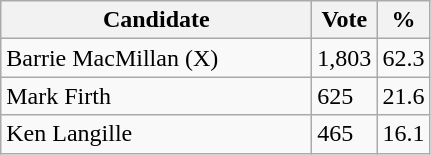<table class="wikitable">
<tr>
<th bgcolor="#DDDDFF" width="200px">Candidate</th>
<th bgcolor="#DDDDFF">Vote</th>
<th bgcolor="#DDDDFF">%</th>
</tr>
<tr>
<td>Barrie MacMillan (X)</td>
<td>1,803</td>
<td>62.3</td>
</tr>
<tr>
<td>Mark Firth</td>
<td>625</td>
<td>21.6</td>
</tr>
<tr>
<td>Ken Langille</td>
<td>465</td>
<td>16.1</td>
</tr>
</table>
